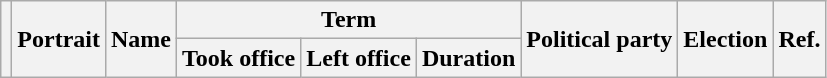<table class="wikitable" style="text-align:center">
<tr>
<th rowspan=2></th>
<th rowspan=2>Portrait</th>
<th rowspan=2>Name<br></th>
<th colspan=3>Term</th>
<th rowspan=2>Political party</th>
<th rowspan=2>Election</th>
<th rowspan=2>Ref.</th>
</tr>
<tr>
<th>Took office</th>
<th>Left office</th>
<th>Duration<br>

</th>
</tr>
</table>
